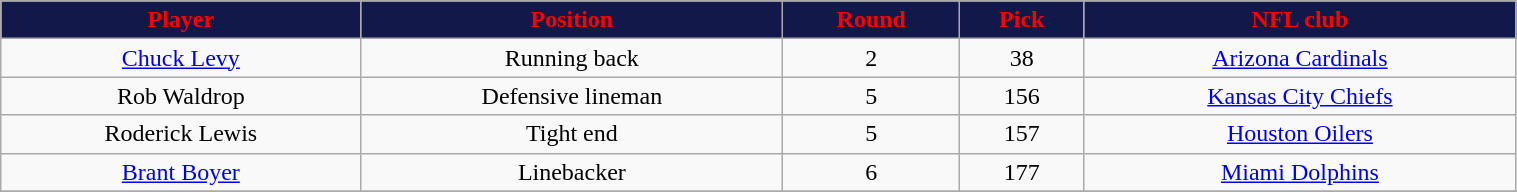<table class="wikitable" width="80%">
<tr align="center"  style="background:#121849;color:red;">
<td><strong>Player</strong></td>
<td><strong>Position</strong></td>
<td><strong>Round</strong></td>
<td><strong>Pick</strong></td>
<td><strong>NFL club</strong></td>
</tr>
<tr align="center" bgcolor="">
<td><a href='#'>Chuck Levy</a></td>
<td>Running back</td>
<td>2</td>
<td>38</td>
<td><a href='#'>Arizona Cardinals</a></td>
</tr>
<tr align="center" bgcolor="">
<td>Rob Waldrop</td>
<td>Defensive lineman</td>
<td>5</td>
<td>156</td>
<td><a href='#'>Kansas City Chiefs</a></td>
</tr>
<tr align="center" bgcolor="">
<td>Roderick Lewis</td>
<td>Tight end</td>
<td>5</td>
<td>157</td>
<td><a href='#'>Houston Oilers</a></td>
</tr>
<tr align="center" bgcolor="">
<td><a href='#'>Brant Boyer</a></td>
<td>Linebacker</td>
<td>6</td>
<td>177</td>
<td><a href='#'>Miami Dolphins</a></td>
</tr>
<tr align="center" bgcolor="">
</tr>
</table>
